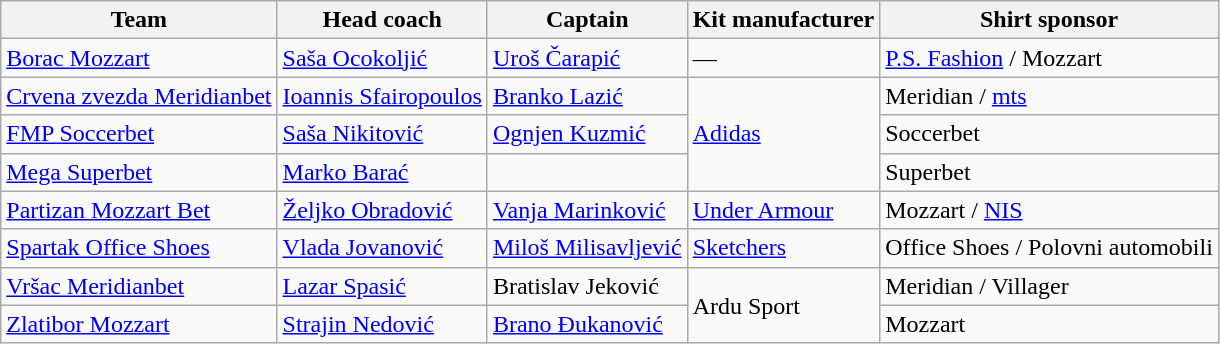<table class="wikitable">
<tr>
<th>Team</th>
<th>Head coach</th>
<th>Captain</th>
<th>Kit manufacturer</th>
<th>Shirt sponsor</th>
</tr>
<tr>
<td><a href='#'>Borac Mozzart</a></td>
<td> <a href='#'>Saša Ocokoljić</a></td>
<td> <a href='#'>Uroš Čarapić</a></td>
<td>—</td>
<td><a href='#'>P.S. Fashion</a> / Mozzart</td>
</tr>
<tr>
<td><a href='#'>Crvena zvezda Meridianbet</a></td>
<td> <a href='#'>Ioannis Sfairopoulos</a></td>
<td> <a href='#'>Branko Lazić</a></td>
<td rowspan=3><a href='#'>Adidas</a></td>
<td>Meridian / <a href='#'>mts</a></td>
</tr>
<tr>
<td><a href='#'>FMP Soccerbet</a></td>
<td> <a href='#'>Saša Nikitović</a></td>
<td> <a href='#'>Ognjen Kuzmić</a></td>
<td>Soccerbet</td>
</tr>
<tr>
<td><a href='#'>Mega Superbet</a></td>
<td> <a href='#'>Marko Barać</a></td>
<td></td>
<td>Superbet</td>
</tr>
<tr>
<td><a href='#'>Partizan Mozzart Bet</a></td>
<td> <a href='#'>Željko Obradović</a></td>
<td> <a href='#'>Vanja Marinković</a></td>
<td><a href='#'>Under Armour</a></td>
<td>Mozzart / <a href='#'>NIS</a></td>
</tr>
<tr>
<td><a href='#'>Spartak Office Shoes</a></td>
<td> <a href='#'>Vlada Jovanović</a></td>
<td> <a href='#'>Miloš Milisavljević</a></td>
<td><a href='#'>Sketchers</a></td>
<td>Office Shoes / Polovni automobili</td>
</tr>
<tr>
<td><a href='#'>Vršac Meridianbet</a></td>
<td> <a href='#'>Lazar Spasić</a></td>
<td> Bratislav Jeković</td>
<td rowspan=2>Ardu Sport</td>
<td>Meridian / Villager</td>
</tr>
<tr>
<td><a href='#'>Zlatibor Mozzart</a></td>
<td> <a href='#'>Strajin Nedović</a></td>
<td> <a href='#'>Brano Đukanović</a></td>
<td>Mozzart</td>
</tr>
</table>
